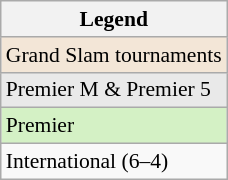<table class=wikitable style=font-size:90%>
<tr>
<th>Legend</th>
</tr>
<tr>
<td style="background:#f3e6d7;">Grand Slam tournaments</td>
</tr>
<tr>
<td style="background:#e9e9e9;">Premier M & Premier 5</td>
</tr>
<tr>
<td style="background:#d4f1c5;">Premier</td>
</tr>
<tr>
<td>International (6–4)</td>
</tr>
</table>
